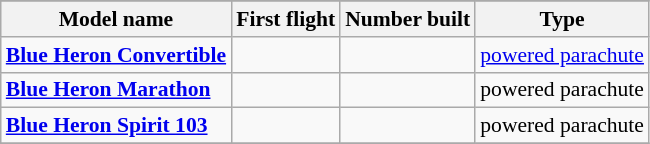<table class="wikitable" align=center style="font-size:90%;">
<tr>
</tr>
<tr style="background:#efefef;">
<th>Model name</th>
<th>First flight</th>
<th>Number built</th>
<th>Type</th>
</tr>
<tr>
<td align=left><strong><a href='#'>Blue Heron Convertible</a></strong></td>
<td align=center></td>
<td align=center></td>
<td align=left><a href='#'>powered parachute</a></td>
</tr>
<tr>
<td align=left><strong><a href='#'>Blue Heron Marathon</a></strong></td>
<td align=center></td>
<td align=center></td>
<td align=left>powered parachute</td>
</tr>
<tr>
<td align=left><strong><a href='#'>Blue Heron Spirit 103</a></strong></td>
<td align=center></td>
<td align=center></td>
<td align=left>powered parachute</td>
</tr>
<tr>
</tr>
</table>
